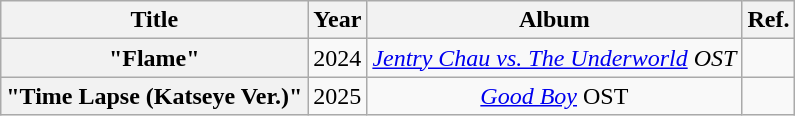<table class="wikitable plainrowheaders" style="text-align:center">
<tr>
<th scope="col">Title</th>
<th scope="col">Year</th>
<th scope="col">Album</th>
<th>Ref.</th>
</tr>
<tr>
<th scope="row">"Flame"</th>
<td>2024</td>
<td><em><a href='#'>Jentry Chau vs. The Underworld</a> OST</em></td>
<td></td>
</tr>
<tr>
<th scope="row">"Time Lapse (Katseye Ver.)"</th>
<td>2025</td>
<td><em><a href='#'>Good Boy</a></em> OST</td>
<td></td>
</tr>
</table>
